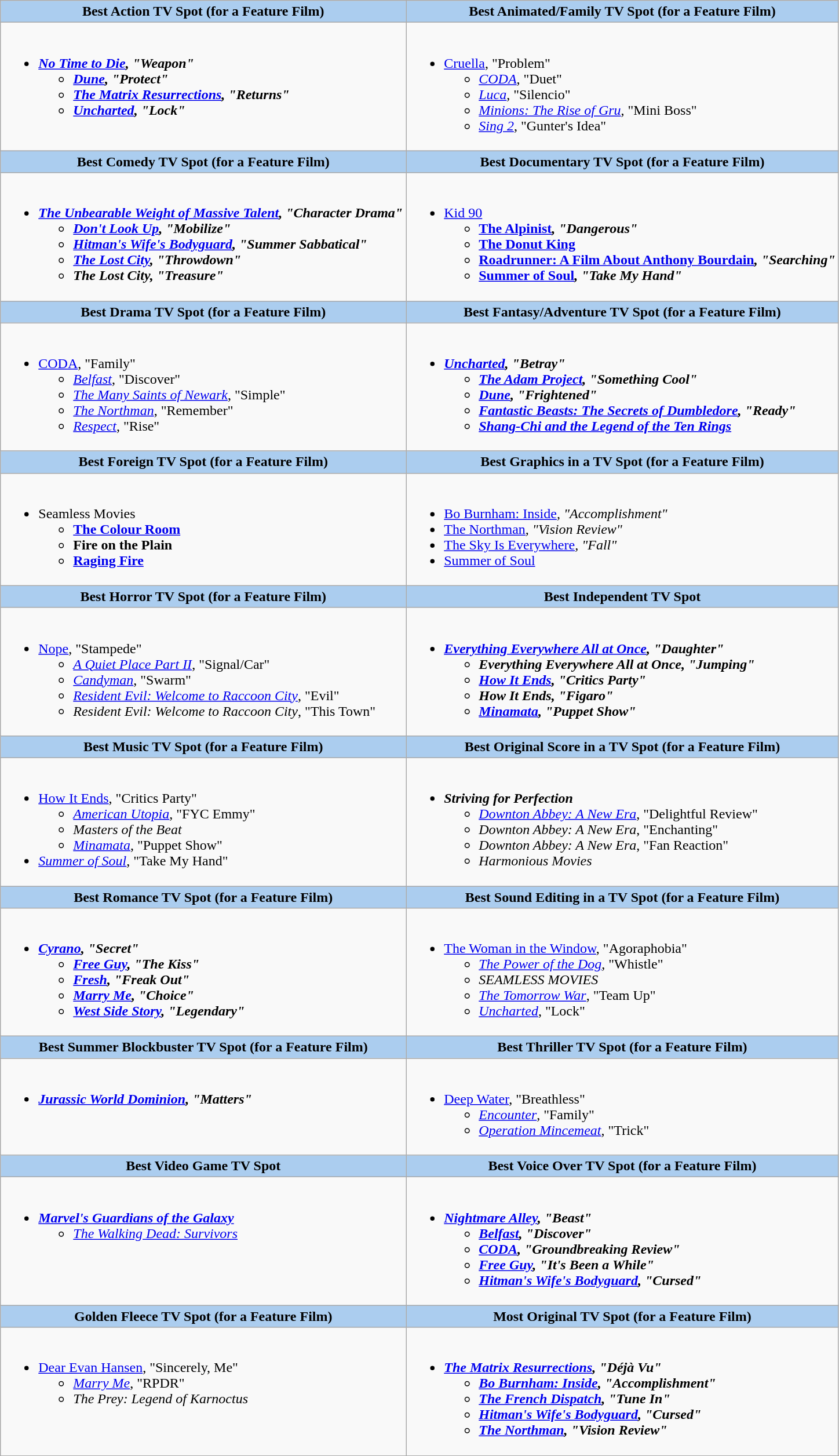<table class=wikitable style="width="100%">
<tr>
<th style="background:#abcdef;">Best Action TV Spot (for a Feature Film)</th>
<th style="background:#abcdef;">Best Animated/Family TV Spot (for a Feature Film)</th>
</tr>
<tr>
<td valign="top"><br><ul><li><strong><em><a href='#'>No Time to Die</a><em>, "Weapon"<strong><ul><li></em><a href='#'>Dune</a><em>, "Protect"</li><li></em><a href='#'>The Matrix Resurrections</a><em>, "Returns"</li><li></em><a href='#'>Uncharted</a><em>, "Lock"</li></ul></li></ul></td>
<td valign="top"><br><ul><li></em></strong><a href='#'>Cruella</a></em>, "Problem"</strong><ul><li><em><a href='#'>CODA</a></em>, "Duet"</li><li><em><a href='#'>Luca</a></em>, "Silencio"</li><li><em><a href='#'>Minions: The Rise of Gru</a></em>, "Mini Boss"</li><li><em><a href='#'>Sing 2</a></em>, "Gunter's Idea"</li></ul></li></ul></td>
</tr>
<tr>
<th style="background:#abcdef;">Best Comedy TV Spot (for a Feature Film)</th>
<th style="background:#abcdef;">Best Documentary TV Spot (for a Feature Film)</th>
</tr>
<tr>
<td valign="top"><br><ul><li><strong><em><a href='#'>The Unbearable Weight of Massive Talent</a><em>, "Character Drama"<strong><ul><li></em><a href='#'>Don't Look Up</a><em>, "Mobilize"</li><li></em><a href='#'>Hitman's Wife's Bodyguard</a><em>, "Summer Sabbatical"</li><li></em><a href='#'>The Lost City</a><em>, "Throwdown"</li><li></em>The Lost City<em>, "Treasure"</li></ul></li></ul></td>
<td valign="top"><br><ul><li></em></strong><a href='#'>Kid 90</a><strong><em><ul><li></em><a href='#'>The Alpinist</a><em>, "Dangerous"</li><li></em><a href='#'>The Donut King</a><em></li><li></em><a href='#'>Roadrunner: A Film About Anthony Bourdain</a><em>, "Searching"</li><li></em><a href='#'>Summer of Soul</a><em>, "Take My Hand"</li></ul></li></ul></td>
</tr>
<tr>
<th style="background:#abcdef;">Best Drama TV Spot (for a Feature Film)</th>
<th style="background:#abcdef;">Best Fantasy/Adventure TV Spot (for a Feature Film)</th>
</tr>
<tr>
<td valign="top"><br><ul><li></em></strong><a href='#'>CODA</a></em>, "Family"</strong><ul><li><em><a href='#'>Belfast</a></em>, "Discover"</li><li><em><a href='#'>The Many Saints of Newark</a></em>, "Simple"</li><li><em><a href='#'>The Northman</a></em>, "Remember"</li><li><em><a href='#'>Respect</a></em>, "Rise"</li></ul></li></ul></td>
<td valign="top"><br><ul><li><strong><em><a href='#'>Uncharted</a><em>, "Betray"<strong><ul><li></em><a href='#'>The Adam Project</a><em>, "Something Cool"</li><li></em><a href='#'>Dune</a><em>, "Frightened"</li><li></em><a href='#'>Fantastic Beasts: The Secrets of Dumbledore</a><em>, "Ready"</li><li></em><a href='#'>Shang-Chi and the Legend of the Ten Rings</a><em></li></ul></li></ul></td>
</tr>
<tr>
<th style="background:#abcdef;">Best Foreign TV Spot (for a Feature Film)</th>
<th style="background:#abcdef;">Best Graphics in a TV Spot (for a Feature Film)</th>
</tr>
<tr>
<td valign="top"><br><ul><li></em></strong>Seamless Movies<strong><em><ul><li></em><a href='#'>The Colour Room</a><em></li><li></em>Fire on the Plain<em></li><li></em><a href='#'>Raging Fire</a><em></li></ul></li></ul></td>
<td valign="top"><br><ul><li></em><a href='#'>Bo Burnham: Inside</a><em>, "Accomplishment"</li><li></em><a href='#'>The Northman</a><em>, "Vision Review"</li><li></em><a href='#'>The Sky Is Everywhere</a><em>, "Fall"</li><li></em><a href='#'>Summer of Soul</a><em></li></ul></td>
</tr>
<tr>
<th style="background:#abcdef;">Best Horror TV Spot (for a Feature Film)</th>
<th style="background:#abcdef;">Best Independent TV Spot</th>
</tr>
<tr>
<td valign="top"><br><ul><li></em></strong><a href='#'>Nope</a></em>, "Stampede"</strong><ul><li><em><a href='#'>A Quiet Place Part II</a></em>, "Signal/Car"</li><li><em><a href='#'>Candyman</a></em>, "Swarm"</li><li><em><a href='#'>Resident Evil: Welcome to Raccoon City</a></em>, "Evil"</li><li><em>Resident Evil: Welcome to Raccoon City</em>, "This Town"</li></ul></li></ul></td>
<td valign="top"><br><ul><li><strong><em><a href='#'>Everything Everywhere All at Once</a><em>, "Daughter"<strong><ul><li></em>Everything Everywhere All at Once<em>, "Jumping"</li><li></em><a href='#'>How It Ends</a><em>, "Critics Party"</li><li></em>How It Ends<em>, "Figaro"</li><li></em><a href='#'>Minamata</a><em>, "Puppet Show"</li></ul></li></ul></td>
</tr>
<tr>
<th style="background:#abcdef;">Best Music TV Spot (for a Feature Film)</th>
<th style="background:#abcdef;">Best Original Score in a TV Spot (for a Feature Film)</th>
</tr>
<tr>
<td valign="top"><br><ul><li></em></strong><a href='#'>How It Ends</a></em>, "Critics Party"</strong><ul><li><em><a href='#'>American Utopia</a></em>, "FYC Emmy"</li><li><em>Masters of the Beat</em></li><li><em><a href='#'>Minamata</a></em>, "Puppet Show"</li></ul></li><li><em><a href='#'>Summer of Soul</a></em>, "Take My Hand"</li></ul></td>
<td valign="top"><br><ul><li><strong><em>Striving for Perfection</em></strong><ul><li><em><a href='#'>Downton Abbey: A New Era</a></em>, "Delightful Review"</li><li><em>Downton Abbey: A New Era</em>, "Enchanting"</li><li><em>Downton Abbey: A New Era</em>, "Fan Reaction"</li><li><em>Harmonious Movies</em></li></ul></li></ul></td>
</tr>
<tr>
<th style="background:#abcdef;">Best Romance TV Spot (for a Feature Film)</th>
<th style="background:#abcdef;">Best Sound Editing in a TV Spot (for a Feature Film)</th>
</tr>
<tr>
<td valign="top"><br><ul><li><strong><em><a href='#'>Cyrano</a><em>, "Secret"<strong><ul><li></em><a href='#'>Free Guy</a><em>, "The Kiss"</li><li></em><a href='#'>Fresh</a><em>, "Freak Out"</li><li></em><a href='#'>Marry Me</a><em>, "Choice"</li><li></em><a href='#'>West Side Story</a><em>, "Legendary"</li></ul></li></ul></td>
<td valign="top"><br><ul><li></em></strong><a href='#'>The Woman in the Window</a></em>, "Agoraphobia"</strong><ul><li><em><a href='#'>The Power of the Dog</a></em>, "Whistle"</li><li><em>SEAMLESS MOVIES</em></li><li><em><a href='#'>The Tomorrow War</a></em>, "Team Up"</li><li><em><a href='#'>Uncharted</a></em>, "Lock"</li></ul></li></ul></td>
</tr>
<tr>
<th style="background:#abcdef;">Best Summer Blockbuster TV Spot (for a Feature Film)</th>
<th style="background:#abcdef;">Best Thriller TV Spot (for a Feature Film)</th>
</tr>
<tr>
<td valign="top"><br><ul><li><strong><em><a href='#'>Jurassic World Dominion</a><em>, "Matters"<strong></li></ul></td>
<td valign="top"><br><ul><li></em></strong><a href='#'>Deep Water</a></em>, "Breathless"</strong><ul><li><em><a href='#'>Encounter</a></em>, "Family"</li><li><em><a href='#'>Operation Mincemeat</a></em>, "Trick"</li></ul></li></ul></td>
</tr>
<tr>
<th style="background:#abcdef;">Best Video Game TV Spot</th>
<th style="background:#abcdef;">Best Voice Over TV Spot (for a Feature Film)</th>
</tr>
<tr>
<td valign="top"><br><ul><li><strong><em><a href='#'>Marvel's Guardians of the Galaxy</a></em></strong><ul><li><em><a href='#'>The Walking Dead: Survivors</a></em></li></ul></li></ul></td>
<td valign="top"><br><ul><li><strong><em><a href='#'>Nightmare Alley</a><em>, "Beast"<strong><ul><li></em><a href='#'>Belfast</a><em>, "Discover"</li><li></em><a href='#'>CODA</a><em>, "Groundbreaking Review"</li><li></em><a href='#'>Free Guy</a><em>, "It's Been a While"</li><li></em><a href='#'>Hitman's Wife's Bodyguard</a><em>, "Cursed"</li></ul></li></ul></td>
</tr>
<tr>
<th style="background:#abcdef;">Golden Fleece TV Spot (for a Feature Film)</th>
<th style="background:#abcdef;">Most Original TV Spot (for a Feature Film)</th>
</tr>
<tr>
<td valign="top"><br><ul><li></em></strong><a href='#'>Dear Evan Hansen</a></em>, "Sincerely, Me"</strong><ul><li><em><a href='#'>Marry Me</a></em>, "RPDR"</li><li><em>The Prey: Legend of Karnoctus</em></li></ul></li></ul></td>
<td valign="top"><br><ul><li><strong><em><a href='#'>The Matrix Resurrections</a><em>, "Déjà Vu"<strong><ul><li></em><a href='#'>Bo Burnham: Inside</a><em>, "Accomplishment"</li><li></em><a href='#'>The French Dispatch</a><em>, "Tune In"</li><li></em><a href='#'>Hitman's Wife's Bodyguard</a><em>, "Cursed"</li><li></em><a href='#'>The Northman</a><em>, "Vision Review"</li></ul></li></ul></td>
</tr>
</table>
